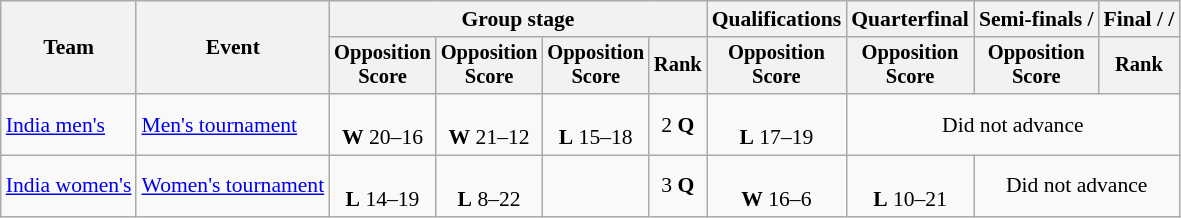<table class=wikitable style=font-size:90%;text-align:center>
<tr>
<th rowspan=2>Team</th>
<th rowspan=2>Event</th>
<th colspan="4">Group stage</th>
<th>Qualifications</th>
<th>Quarterfinal</th>
<th>Semi-finals / </th>
<th colspan=2>Final /  / </th>
</tr>
<tr style="font-size:95%">
<th>Opposition<br>Score</th>
<th>Opposition<br>Score</th>
<th>Opposition<br>Score</th>
<th>Rank</th>
<th>Opposition<br>Score</th>
<th>Opposition<br>Score</th>
<th>Opposition<br>Score</th>
<th>Rank</th>
</tr>
<tr>
<td align=left><a href='#'>India men's</a></td>
<td align=left><a href='#'>Men's tournament</a></td>
<td><br><strong>W</strong> 20–16</td>
<td><br><strong>W</strong> 21–12</td>
<td><br><strong>L</strong> 15–18</td>
<td>2 <strong>Q</strong></td>
<td><br><strong>L</strong> 17–19</td>
<td colspan="3">Did not advance</td>
</tr>
<tr>
<td align=left><a href='#'>India women's</a></td>
<td align=left><a href='#'>Women's tournament</a></td>
<td><br><strong>L</strong> 14–19</td>
<td><br> <strong>L</strong> 8–22</td>
<td></td>
<td>3 <strong>Q</strong></td>
<td><br><strong>W</strong> 16–6</td>
<td><br><strong>L</strong> 10–21</td>
<td colspan="2">Did not advance</td>
</tr>
</table>
